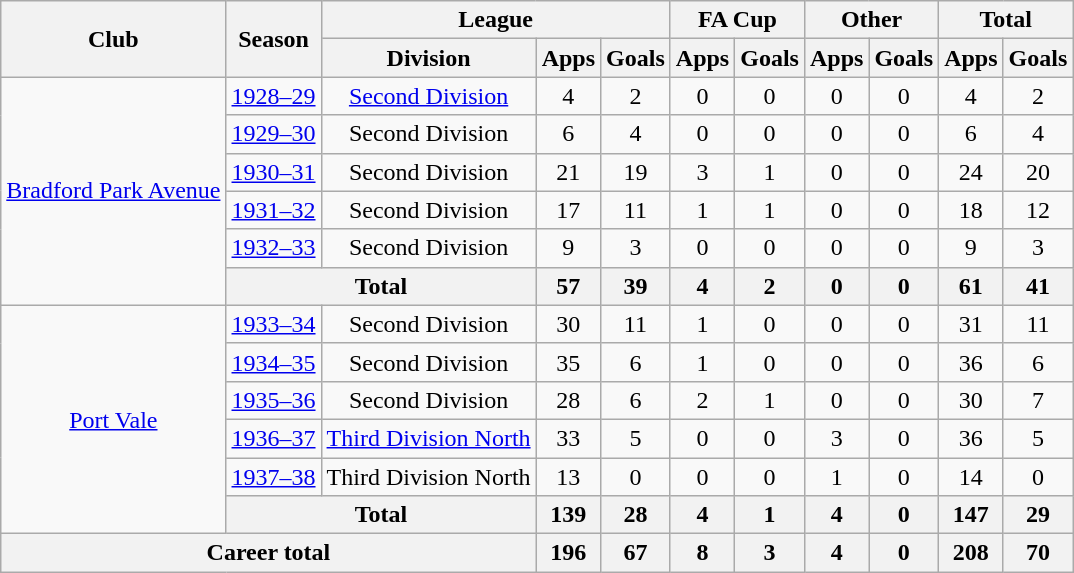<table class="wikitable" style="text-align: center;">
<tr>
<th rowspan="2">Club</th>
<th rowspan="2">Season</th>
<th colspan="3">League</th>
<th colspan="2">FA Cup</th>
<th colspan="2">Other</th>
<th colspan="2">Total</th>
</tr>
<tr>
<th>Division</th>
<th>Apps</th>
<th>Goals</th>
<th>Apps</th>
<th>Goals</th>
<th>Apps</th>
<th>Goals</th>
<th>Apps</th>
<th>Goals</th>
</tr>
<tr>
<td rowspan="6"><a href='#'>Bradford Park Avenue</a></td>
<td><a href='#'>1928–29</a></td>
<td><a href='#'>Second Division</a></td>
<td>4</td>
<td>2</td>
<td>0</td>
<td>0</td>
<td>0</td>
<td>0</td>
<td>4</td>
<td>2</td>
</tr>
<tr>
<td><a href='#'>1929–30</a></td>
<td>Second Division</td>
<td>6</td>
<td>4</td>
<td>0</td>
<td>0</td>
<td>0</td>
<td>0</td>
<td>6</td>
<td>4</td>
</tr>
<tr>
<td><a href='#'>1930–31</a></td>
<td>Second Division</td>
<td>21</td>
<td>19</td>
<td>3</td>
<td>1</td>
<td>0</td>
<td>0</td>
<td>24</td>
<td>20</td>
</tr>
<tr>
<td><a href='#'>1931–32</a></td>
<td>Second Division</td>
<td>17</td>
<td>11</td>
<td>1</td>
<td>1</td>
<td>0</td>
<td>0</td>
<td>18</td>
<td>12</td>
</tr>
<tr>
<td><a href='#'>1932–33</a></td>
<td>Second Division</td>
<td>9</td>
<td>3</td>
<td>0</td>
<td>0</td>
<td>0</td>
<td>0</td>
<td>9</td>
<td>3</td>
</tr>
<tr>
<th colspan="2">Total</th>
<th>57</th>
<th>39</th>
<th>4</th>
<th>2</th>
<th>0</th>
<th>0</th>
<th>61</th>
<th>41</th>
</tr>
<tr>
<td rowspan="6"><a href='#'>Port Vale</a></td>
<td><a href='#'>1933–34</a></td>
<td>Second Division</td>
<td>30</td>
<td>11</td>
<td>1</td>
<td>0</td>
<td>0</td>
<td>0</td>
<td>31</td>
<td>11</td>
</tr>
<tr>
<td><a href='#'>1934–35</a></td>
<td>Second Division</td>
<td>35</td>
<td>6</td>
<td>1</td>
<td>0</td>
<td>0</td>
<td>0</td>
<td>36</td>
<td>6</td>
</tr>
<tr>
<td><a href='#'>1935–36</a></td>
<td>Second Division</td>
<td>28</td>
<td>6</td>
<td>2</td>
<td>1</td>
<td>0</td>
<td>0</td>
<td>30</td>
<td>7</td>
</tr>
<tr>
<td><a href='#'>1936–37</a></td>
<td><a href='#'>Third Division North</a></td>
<td>33</td>
<td>5</td>
<td>0</td>
<td>0</td>
<td>3</td>
<td>0</td>
<td>36</td>
<td>5</td>
</tr>
<tr>
<td><a href='#'>1937–38</a></td>
<td>Third Division North</td>
<td>13</td>
<td>0</td>
<td>0</td>
<td>0</td>
<td>1</td>
<td>0</td>
<td>14</td>
<td>0</td>
</tr>
<tr>
<th colspan="2">Total</th>
<th>139</th>
<th>28</th>
<th>4</th>
<th>1</th>
<th>4</th>
<th>0</th>
<th>147</th>
<th>29</th>
</tr>
<tr>
<th colspan="3">Career total</th>
<th>196</th>
<th>67</th>
<th>8</th>
<th>3</th>
<th>4</th>
<th>0</th>
<th>208</th>
<th>70</th>
</tr>
</table>
